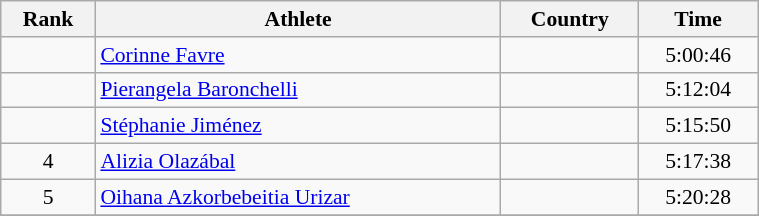<table class="wikitable" width=40% style="font-size:90%; text-align:center;">
<tr>
<th>Rank</th>
<th>Athlete</th>
<th>Country</th>
<th>Time</th>
</tr>
<tr>
<td></td>
<td align=left><a href='#'>Corinne Favre</a></td>
<td align=left></td>
<td>5:00:46</td>
</tr>
<tr>
<td></td>
<td align=left><a href='#'>Pierangela Baronchelli</a></td>
<td align=left></td>
<td>5:12:04</td>
</tr>
<tr>
<td></td>
<td align=left><a href='#'>Stéphanie Jiménez</a></td>
<td align=left></td>
<td>5:15:50</td>
</tr>
<tr>
<td>4</td>
<td align=left><a href='#'>Alizia Olazábal</a></td>
<td align=left></td>
<td>5:17:38</td>
</tr>
<tr>
<td>5</td>
<td align=left><a href='#'>Oihana Azkorbebeitia Urizar</a></td>
<td align=left></td>
<td>5:20:28</td>
</tr>
<tr>
</tr>
</table>
